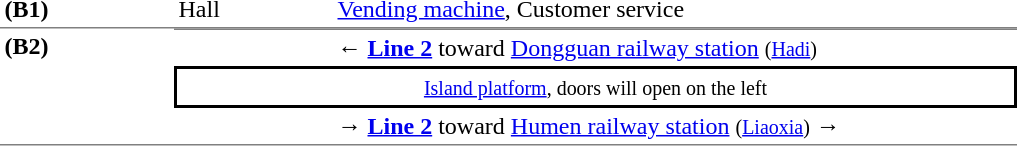<table table border=0 cellspacing=0 cellpadding=3>
<tr>
<td style="border-bottom:solid 1px gray;border-top:solid 0px gray;" width=110 valign=top><strong>(B1)</strong></td>
<td style="border-top:solid 0px gray;border-bottom:solid 1px gray;" width=100 valign=top>Hall</td>
<td style="border-top:solid 0px gray;border-bottom:solid 1px gray;" width=390 valign=top><a href='#'>Vending machine</a>, Customer service</td>
</tr>
<tr>
<td style="border-top:solid 0px gray;border-bottom:solid 1px gray;" width=110 rowspan=3 valign=top><strong>(B2)</strong></td>
<td style="border-top:solid 1px gray;" width=100></td>
<td style="border-top:solid 1px gray;" width=450>← <a href='#'><span><strong>Line 2</strong></span></a> toward <a href='#'>Dongguan railway station</a> <small>(<a href='#'>Hadi</a>)</small></td>
</tr>
<tr>
<td style="border-top:solid 2px black;border-right:solid 2px black;border-left:solid 2px black;border-bottom:solid 2px black;text-align:center;" colspan=2><small><a href='#'>Island platform</a>, doors will open on the left</small></td>
</tr>
<tr>
<td style="border-bottom:solid 1px gray;" width=100></td>
<td style="border-bottom:solid 1px gray;" width=390><span>→</span> <a href='#'><span><strong>Line 2</strong></span></a> toward <a href='#'>Humen railway station</a> <small>(<a href='#'>Liaoxia</a>)</small> →</td>
</tr>
</table>
